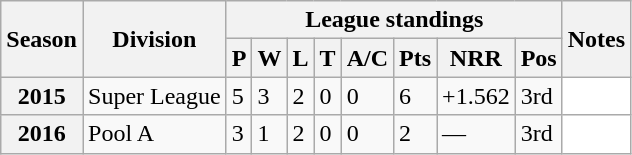<table class="wikitable sortable">
<tr>
<th scope="col" rowspan="2">Season</th>
<th scope="col" rowspan="2">Division</th>
<th scope="col" colspan="8">League standings</th>
<th scope="col" rowspan="2">Notes</th>
</tr>
<tr>
<th scope="col">P</th>
<th scope="col">W</th>
<th scope="col">L</th>
<th scope="col">T</th>
<th scope="col">A/C</th>
<th scope="col">Pts</th>
<th scope="col">NRR</th>
<th scope="col">Pos</th>
</tr>
<tr>
<th scope="row">2015</th>
<td>Super League</td>
<td>5</td>
<td>3</td>
<td>2</td>
<td>0</td>
<td>0</td>
<td>6</td>
<td>+1.562</td>
<td>3rd</td>
<td style="background: white;"></td>
</tr>
<tr>
<th scope="row">2016</th>
<td>Pool A</td>
<td>3</td>
<td>1</td>
<td>2</td>
<td>0</td>
<td>0</td>
<td>2</td>
<td>—</td>
<td>3rd</td>
<td style="background: white;"></td>
</tr>
</table>
